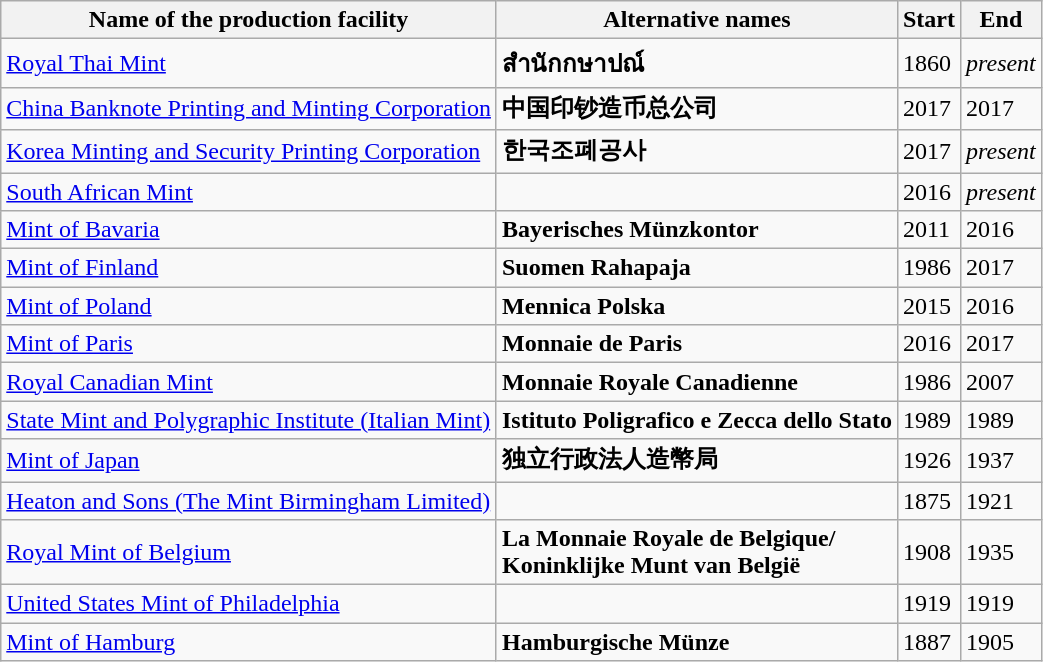<table class="wikitable sortable">
<tr>
<th>Name of the production facility</th>
<th>Alternative names</th>
<th>Start</th>
<th>End</th>
</tr>
<tr>
<td><a href='#'>Royal Thai Mint</a></td>
<td><strong>สำนักกษาปณ์   </strong></td>
<td>1860</td>
<td><em>present</em></td>
</tr>
<tr>
<td><a href='#'>China Banknote Printing and Minting Corporation</a></td>
<td><strong>中国印钞造币总公司</strong></td>
<td>2017</td>
<td>2017</td>
</tr>
<tr>
<td><a href='#'>Korea Minting and Security Printing Corporation</a></td>
<td><strong>한국조폐공사</strong></td>
<td>2017</td>
<td><em>present</em></td>
</tr>
<tr>
<td><a href='#'>South African Mint</a></td>
<td></td>
<td>2016</td>
<td><em>present</em></td>
</tr>
<tr>
<td><a href='#'>Mint of Bavaria</a></td>
<td><strong>Bayerisches Münzkontor</strong></td>
<td>2011</td>
<td>2016</td>
</tr>
<tr>
<td><a href='#'>Mint of Finland</a></td>
<td><strong>Suomen Rahapaja</strong></td>
<td>1986</td>
<td>2017</td>
</tr>
<tr>
<td><a href='#'>Mint of Poland</a></td>
<td><strong>Mennica Polska</strong></td>
<td>2015</td>
<td>2016</td>
</tr>
<tr>
<td><a href='#'>Mint of Paris</a></td>
<td><strong>Monnaie de Paris</strong></td>
<td>2016</td>
<td>2017</td>
</tr>
<tr>
<td><a href='#'>Royal Canadian Mint</a></td>
<td><strong>Monnaie Royale Canadienne</strong></td>
<td>1986</td>
<td>2007</td>
</tr>
<tr>
<td><a href='#'>State Mint and Polygraphic Institute (Italian Mint)</a></td>
<td><strong>Istituto Poligrafico e Zecca dello Stato</strong></td>
<td>1989</td>
<td>1989</td>
</tr>
<tr>
<td><a href='#'>Mint of Japan</a></td>
<td><strong>独立行政法人造幣局</strong></td>
<td>1926</td>
<td>1937</td>
</tr>
<tr>
<td><a href='#'>Heaton and Sons (The Mint Birmingham Limited)</a></td>
<td></td>
<td>1875</td>
<td>1921</td>
</tr>
<tr>
<td><a href='#'>Royal Mint of Belgium</a></td>
<td><strong>La Monnaie Royale de Belgique/</strong><br><strong>Koninklijke Munt van België</strong></td>
<td>1908</td>
<td>1935</td>
</tr>
<tr>
<td><a href='#'>United States Mint of Philadelphia</a></td>
<td></td>
<td>1919</td>
<td>1919</td>
</tr>
<tr>
<td><a href='#'>Mint of Hamburg</a></td>
<td><strong>Hamburgische Münze</strong></td>
<td>1887</td>
<td>1905</td>
</tr>
</table>
